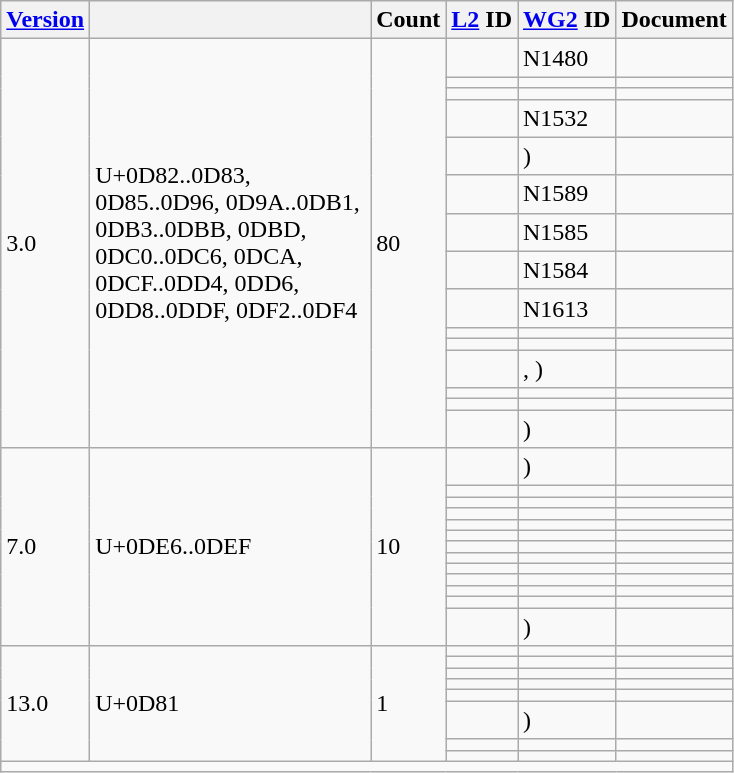<table class="wikitable collapsible sticky-header">
<tr>
<th><a href='#'>Version</a></th>
<th></th>
<th>Count</th>
<th><a href='#'>L2</a> ID</th>
<th><a href='#'>WG2</a> ID</th>
<th>Document</th>
</tr>
<tr>
<td rowspan="15">3.0</td>
<td rowspan="15" width="180">U+0D82..0D83, 0D85..0D96, 0D9A..0DB1, 0DB3..0DBB, 0DBD, 0DC0..0DC6, 0DCA, 0DCF..0DD4, 0DD6, 0DD8..0DDF, 0DF2..0DF4</td>
<td rowspan="15">80</td>
<td></td>
<td>N1480</td>
<td></td>
</tr>
<tr>
<td></td>
<td></td>
<td></td>
</tr>
<tr>
<td></td>
<td></td>
<td></td>
</tr>
<tr>
<td></td>
<td>N1532</td>
<td></td>
</tr>
<tr>
<td></td>
<td> )</td>
<td></td>
</tr>
<tr>
<td></td>
<td>N1589</td>
<td></td>
</tr>
<tr>
<td></td>
<td>N1585</td>
<td></td>
</tr>
<tr>
<td></td>
<td>N1584</td>
<td></td>
</tr>
<tr>
<td></td>
<td>N1613</td>
<td></td>
</tr>
<tr>
<td></td>
<td></td>
<td></td>
</tr>
<tr>
<td></td>
<td></td>
<td></td>
</tr>
<tr>
<td></td>
<td> , )</td>
<td></td>
</tr>
<tr>
<td></td>
<td></td>
<td></td>
</tr>
<tr>
<td></td>
<td></td>
<td></td>
</tr>
<tr>
<td></td>
<td> )</td>
<td></td>
</tr>
<tr>
<td rowspan="13">7.0</td>
<td rowspan="13">U+0DE6..0DEF</td>
<td rowspan="13">10</td>
<td></td>
<td> )</td>
<td></td>
</tr>
<tr>
<td></td>
<td></td>
<td></td>
</tr>
<tr>
<td></td>
<td></td>
<td></td>
</tr>
<tr>
<td></td>
<td></td>
<td></td>
</tr>
<tr>
<td></td>
<td></td>
<td></td>
</tr>
<tr>
<td></td>
<td></td>
<td></td>
</tr>
<tr>
<td></td>
<td></td>
<td></td>
</tr>
<tr>
<td></td>
<td></td>
<td></td>
</tr>
<tr>
<td></td>
<td></td>
<td></td>
</tr>
<tr>
<td></td>
<td></td>
<td></td>
</tr>
<tr>
<td></td>
<td></td>
<td></td>
</tr>
<tr>
<td></td>
<td></td>
<td></td>
</tr>
<tr>
<td></td>
<td> )</td>
<td></td>
</tr>
<tr>
<td rowspan="8">13.0</td>
<td rowspan="8">U+0D81</td>
<td rowspan="8">1</td>
<td></td>
<td></td>
<td></td>
</tr>
<tr>
<td></td>
<td></td>
<td></td>
</tr>
<tr>
<td></td>
<td></td>
<td></td>
</tr>
<tr>
<td></td>
<td></td>
<td></td>
</tr>
<tr>
<td></td>
<td></td>
<td></td>
</tr>
<tr>
<td></td>
<td> )</td>
<td></td>
</tr>
<tr>
<td></td>
<td></td>
<td></td>
</tr>
<tr>
<td></td>
<td></td>
<td></td>
</tr>
<tr class="sortbottom">
<td colspan="6"></td>
</tr>
</table>
